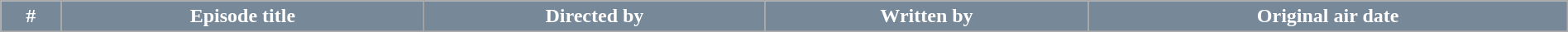<table class="wikitable plainrowheaders" style="margin: auto; width: 100%">
<tr>
<th style="background:#778899; color:#fff;">#</th>
<th style="background:#778899; color:#fff;">Episode title</th>
<th style="background:#778899; color:#fff;">Directed by</th>
<th style="background:#778899; color:#fff;">Written by</th>
<th style="background:#778899; color:#fff;">Original air date</th>
</tr>
<tr>
</tr>
</table>
